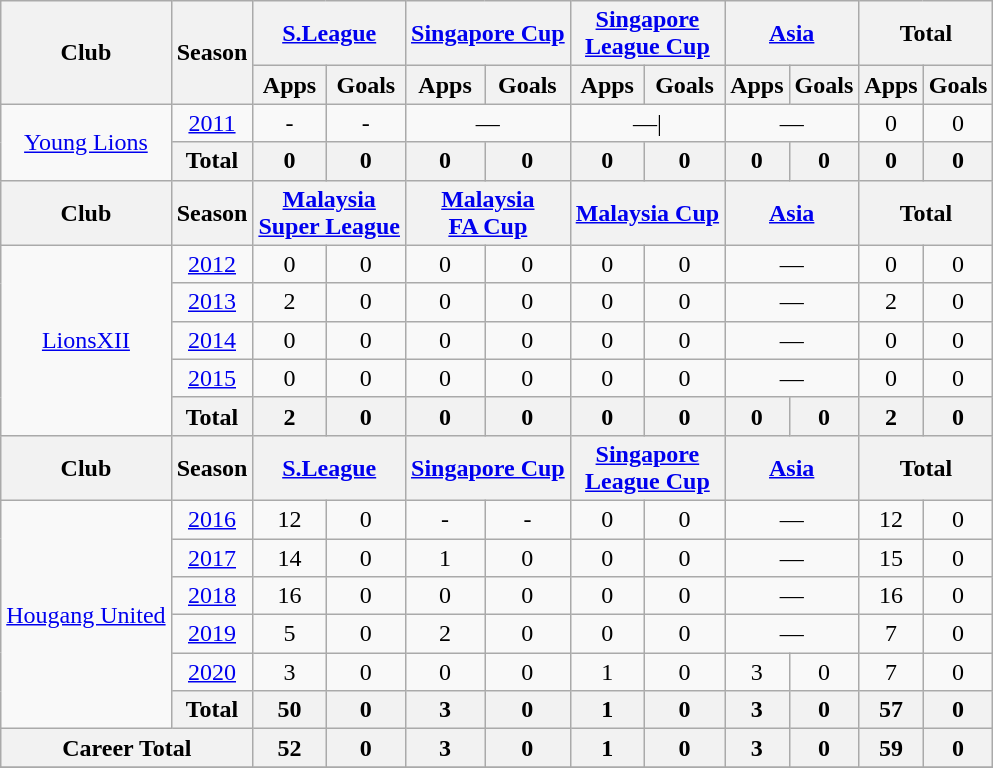<table class="wikitable" style="text-align:center">
<tr>
<th rowspan="2">Club</th>
<th rowspan="2">Season</th>
<th colspan="2"><a href='#'>S.League</a></th>
<th colspan="2"><a href='#'>Singapore Cup</a></th>
<th colspan="2"><a href='#'>Singapore<br>League Cup</a></th>
<th colspan="2"><a href='#'>Asia</a></th>
<th colspan="2">Total</th>
</tr>
<tr>
<th>Apps</th>
<th>Goals</th>
<th>Apps</th>
<th>Goals</th>
<th>Apps</th>
<th>Goals</th>
<th>Apps</th>
<th>Goals</th>
<th>Apps</th>
<th>Goals</th>
</tr>
<tr>
<td rowspan="2"><a href='#'>Young Lions</a></td>
<td><a href='#'>2011</a></td>
<td>-</td>
<td>-</td>
<td colspan='2'>—</td>
<td colspan='2'>—|</td>
<td colspan='2'>—</td>
<td>0</td>
<td>0</td>
</tr>
<tr>
<th>Total</th>
<th>0</th>
<th>0</th>
<th>0</th>
<th>0</th>
<th>0</th>
<th>0</th>
<th>0</th>
<th>0</th>
<th>0</th>
<th>0</th>
</tr>
<tr>
<th>Club</th>
<th>Season</th>
<th colspan="2"><a href='#'>Malaysia<br>Super League</a></th>
<th colspan="2"><a href='#'>Malaysia<br>FA Cup</a></th>
<th colspan="2"><a href='#'>Malaysia Cup</a></th>
<th colspan="2"><a href='#'>Asia</a></th>
<th colspan="2">Total</th>
</tr>
<tr>
<td rowspan="5"><a href='#'>LionsXII</a></td>
<td><a href='#'>2012</a></td>
<td>0</td>
<td>0</td>
<td>0</td>
<td>0</td>
<td>0</td>
<td>0</td>
<td colspan='2'>—</td>
<td>0</td>
<td>0</td>
</tr>
<tr>
<td><a href='#'>2013</a></td>
<td>2</td>
<td>0</td>
<td>0</td>
<td>0</td>
<td>0</td>
<td>0</td>
<td colspan='2'>—</td>
<td>2</td>
<td>0</td>
</tr>
<tr>
<td><a href='#'>2014</a></td>
<td>0</td>
<td>0</td>
<td>0</td>
<td>0</td>
<td>0</td>
<td>0</td>
<td colspan='2'>—</td>
<td>0</td>
<td>0</td>
</tr>
<tr>
<td><a href='#'>2015</a></td>
<td>0</td>
<td>0</td>
<td>0</td>
<td>0</td>
<td>0</td>
<td>0</td>
<td colspan='2'>—</td>
<td>0</td>
<td>0</td>
</tr>
<tr>
<th>Total</th>
<th>2</th>
<th>0</th>
<th>0</th>
<th>0</th>
<th>0</th>
<th>0</th>
<th>0</th>
<th>0</th>
<th>2</th>
<th>0</th>
</tr>
<tr>
<th rowspan="1">Club</th>
<th rowspan="1">Season</th>
<th colspan="2"><a href='#'>S.League</a></th>
<th colspan="2"><a href='#'>Singapore Cup</a></th>
<th colspan="2"><a href='#'>Singapore<br>League Cup</a></th>
<th colspan="2"><a href='#'>Asia</a></th>
<th colspan="2">Total</th>
</tr>
<tr>
<td rowspan="6"><a href='#'>Hougang United</a></td>
<td><a href='#'>2016</a></td>
<td>12</td>
<td>0</td>
<td>-</td>
<td>-</td>
<td>0</td>
<td>0</td>
<td colspan="2">—</td>
<td>12</td>
<td>0</td>
</tr>
<tr>
<td><a href='#'>2017</a></td>
<td>14</td>
<td>0</td>
<td>1</td>
<td>0</td>
<td>0</td>
<td>0</td>
<td colspan='2'>—</td>
<td>15</td>
<td>0</td>
</tr>
<tr>
<td><a href='#'>2018</a></td>
<td>16</td>
<td>0</td>
<td>0</td>
<td>0</td>
<td>0</td>
<td>0</td>
<td colspan='2'>—</td>
<td>16</td>
<td>0</td>
</tr>
<tr>
<td><a href='#'>2019</a></td>
<td>5</td>
<td>0</td>
<td>2</td>
<td>0</td>
<td>0</td>
<td>0</td>
<td colspan='2'>—</td>
<td>7</td>
<td>0</td>
</tr>
<tr>
<td><a href='#'>2020</a></td>
<td>3</td>
<td>0</td>
<td>0</td>
<td>0</td>
<td>1</td>
<td>0</td>
<td>3</td>
<td>0</td>
<td>7</td>
<td>0</td>
</tr>
<tr>
<th>Total</th>
<th>50</th>
<th>0</th>
<th>3</th>
<th>0</th>
<th>1</th>
<th>0</th>
<th>3</th>
<th>0</th>
<th>57</th>
<th>0</th>
</tr>
<tr>
<th colspan="2">Career Total</th>
<th>52</th>
<th>0</th>
<th>3</th>
<th>0</th>
<th>1</th>
<th>0</th>
<th>3</th>
<th>0</th>
<th>59</th>
<th>0</th>
</tr>
<tr>
</tr>
</table>
